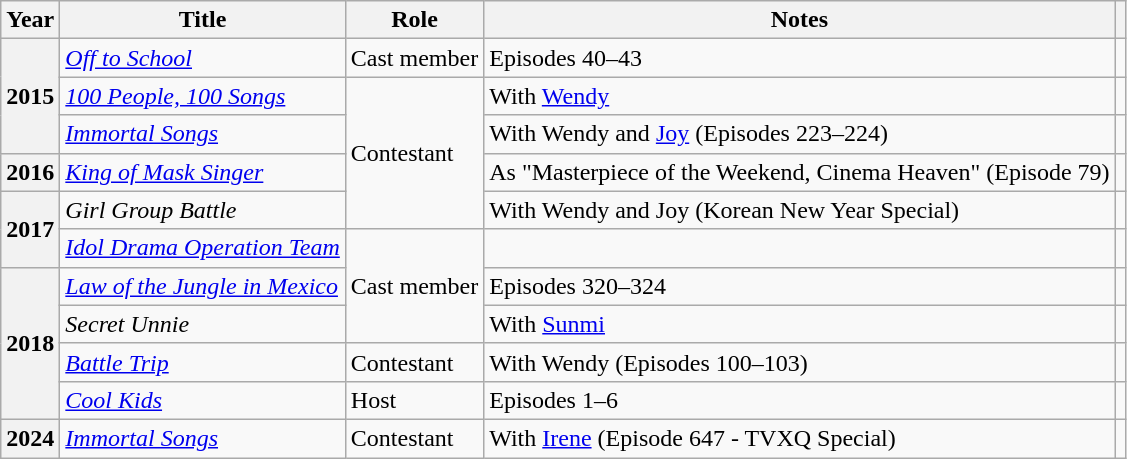<table class="wikitable plainrowheaders sortable">
<tr>
<th scope="col">Year</th>
<th scope="col">Title</th>
<th scope="col">Role</th>
<th scope="col">Notes</th>
<th scope="col" class="unsortable"></th>
</tr>
<tr>
<th scope="row" rowspan="3">2015</th>
<td><em><a href='#'>Off to School</a></em></td>
<td>Cast member</td>
<td>Episodes 40–43</td>
<td style="text-align:center"></td>
</tr>
<tr>
<td><em><a href='#'>100 People, 100 Songs</a></em></td>
<td rowspan="4">Contestant</td>
<td>With <a href='#'>Wendy</a></td>
<td style="text-align:center"></td>
</tr>
<tr>
<td><em><a href='#'>Immortal Songs</a></em></td>
<td>With Wendy and <a href='#'>Joy</a> (Episodes 223–224)</td>
<td style="text-align:center"></td>
</tr>
<tr>
<th scope="row">2016</th>
<td><em><a href='#'>King of Mask Singer</a></em></td>
<td>As "Masterpiece of the Weekend, Cinema Heaven" (Episode 79)</td>
<td style="text-align:center"></td>
</tr>
<tr>
<th scope="row" rowspan="2">2017</th>
<td><em>Girl Group Battle</em></td>
<td>With Wendy and Joy (Korean New Year Special)</td>
<td style="text-align:center"></td>
</tr>
<tr>
<td><em><a href='#'>Idol Drama Operation Team</a></em></td>
<td rowspan="3">Cast member</td>
<td></td>
<td style="text-align:center"></td>
</tr>
<tr>
<th scope="row" rowspan="4">2018</th>
<td><em><a href='#'>Law of the Jungle in Mexico</a></em></td>
<td>Episodes 320–324</td>
<td style="text-align:center"></td>
</tr>
<tr>
<td><em>Secret Unnie</em></td>
<td>With <a href='#'>Sunmi</a></td>
<td style="text-align:center"></td>
</tr>
<tr>
<td><em><a href='#'>Battle Trip</a></em></td>
<td>Contestant</td>
<td>With Wendy (Episodes 100–103)</td>
<td style="text-align:center"></td>
</tr>
<tr>
<td><em><a href='#'>Cool Kids</a></em></td>
<td>Host</td>
<td>Episodes 1–6</td>
<td style="text-align:center"></td>
</tr>
<tr>
<th scope="row">2024</th>
<td><em><a href='#'>Immortal Songs</a></em></td>
<td>Contestant</td>
<td>With <a href='#'>Irene</a> (Episode 647 - TVXQ Special)</td>
<td style="text-align:center"></td>
</tr>
</table>
